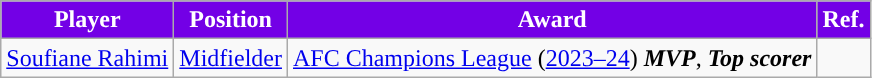<table class="wikitable">
<tr>
<th style="background:#7300E6;color:#FFFFFF;">Player</th>
<th style="background:#7300E6;color:#FFFFFF;">Position</th>
<th style="background:#7300E6;color:#FFFFFF;">Award</th>
<th style="background:#7300E6;color:#FFFFFF;">Ref.</th>
</tr>
<tr>
<td> <a href='#'>Soufiane Rahimi</a></td>
<td style="text-align:center"><a href='#'>Midfielder</a></td>
<td style="text-align:center"><a href='#'>AFC Champions League</a> (<a href='#'>2023–24</a>) <strong><em>MVP</em></strong>, <strong><em>Top scorer</em></strong></td>
<td style="text-align:center"></td>
</tr>
</table>
